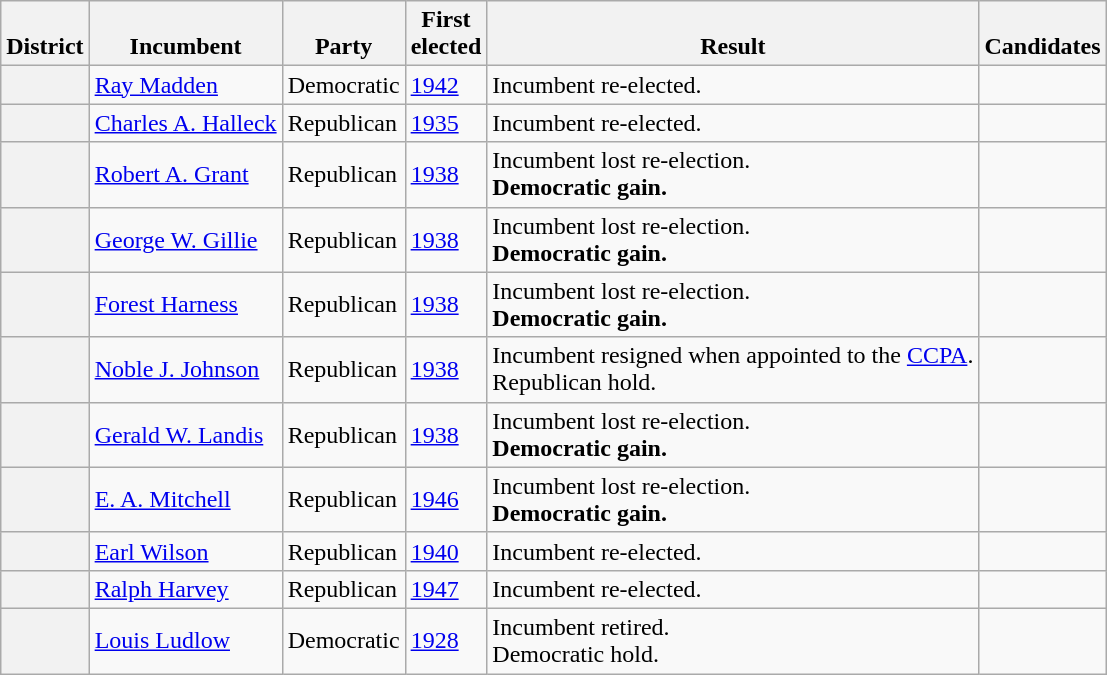<table class=wikitable>
<tr valign=bottom>
<th>District</th>
<th>Incumbent</th>
<th>Party</th>
<th>First<br>elected</th>
<th>Result</th>
<th>Candidates</th>
</tr>
<tr>
<th></th>
<td><a href='#'>Ray Madden</a></td>
<td>Democratic</td>
<td><a href='#'>1942</a></td>
<td>Incumbent re-elected.</td>
<td nowrap></td>
</tr>
<tr>
<th></th>
<td><a href='#'>Charles A. Halleck</a></td>
<td>Republican</td>
<td><a href='#'>1935</a></td>
<td>Incumbent re-elected.</td>
<td nowrap></td>
</tr>
<tr>
<th></th>
<td><a href='#'>Robert A. Grant</a></td>
<td>Republican</td>
<td><a href='#'>1938</a></td>
<td>Incumbent lost re-election.<br><strong>Democratic gain.</strong></td>
<td nowrap></td>
</tr>
<tr>
<th></th>
<td><a href='#'>George W. Gillie</a></td>
<td>Republican</td>
<td><a href='#'>1938</a></td>
<td>Incumbent lost re-election.<br><strong>Democratic gain.</strong></td>
<td nowrap></td>
</tr>
<tr>
<th></th>
<td><a href='#'>Forest Harness</a></td>
<td>Republican</td>
<td><a href='#'>1938</a></td>
<td>Incumbent lost re-election.<br><strong>Democratic gain.</strong></td>
<td nowrap></td>
</tr>
<tr>
<th></th>
<td><a href='#'>Noble J. Johnson</a></td>
<td>Republican</td>
<td><a href='#'>1938</a></td>
<td>Incumbent resigned when appointed to the <a href='#'>CCPA</a>.<br>Republican hold.</td>
<td nowrap></td>
</tr>
<tr>
<th></th>
<td><a href='#'>Gerald W. Landis</a></td>
<td>Republican</td>
<td><a href='#'>1938</a></td>
<td>Incumbent lost re-election.<br><strong>Democratic gain.</strong></td>
<td nowrap></td>
</tr>
<tr>
<th></th>
<td><a href='#'>E. A. Mitchell</a></td>
<td>Republican</td>
<td><a href='#'>1946</a></td>
<td>Incumbent lost re-election.<br><strong>Democratic gain.</strong></td>
<td nowrap></td>
</tr>
<tr>
<th></th>
<td><a href='#'>Earl Wilson</a></td>
<td>Republican</td>
<td><a href='#'>1940</a></td>
<td>Incumbent re-elected.</td>
<td nowrap></td>
</tr>
<tr>
<th></th>
<td><a href='#'>Ralph Harvey</a></td>
<td>Republican</td>
<td><a href='#'>1947</a></td>
<td>Incumbent re-elected.</td>
<td nowrap></td>
</tr>
<tr>
<th></th>
<td><a href='#'>Louis Ludlow</a></td>
<td>Democratic</td>
<td><a href='#'>1928</a></td>
<td>Incumbent retired.<br>Democratic hold.</td>
<td nowrap></td>
</tr>
</table>
